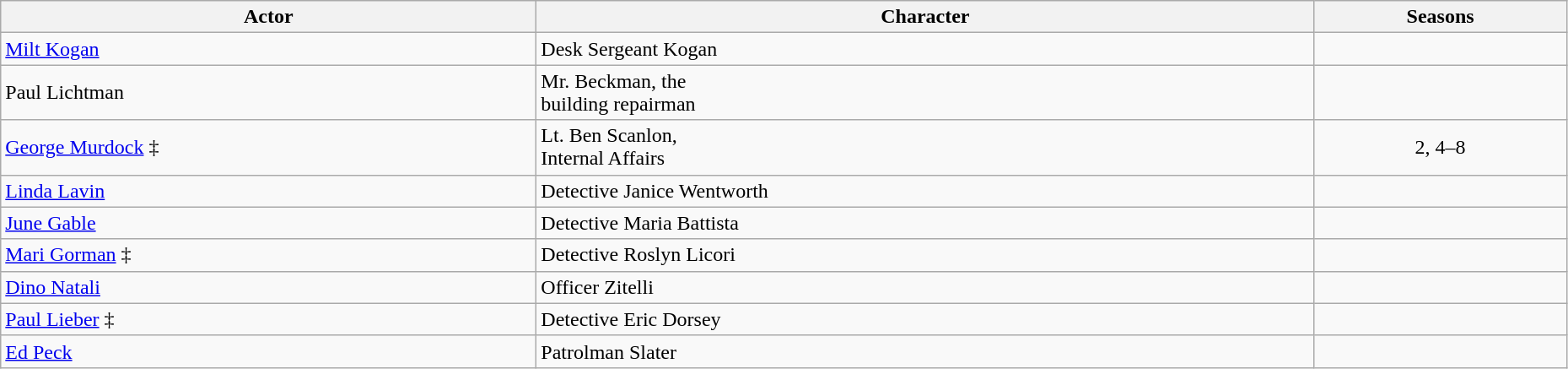<table class="wikitable" style="width:98%">
<tr>
<th>Actor</th>
<th>Character</th>
<th>Seasons</th>
</tr>
<tr>
<td><a href='#'>Milt Kogan</a></td>
<td style="white-space:nowrap;">Desk Sergeant Kogan</td>
<td></td>
</tr>
<tr>
<td style="white-space:nowrap;">Paul Lichtman</td>
<td style="white-space:nowrap;">Mr. Beckman, the<br>building repairman</td>
<td></td>
</tr>
<tr>
<td><a href='#'>George Murdock</a> ‡</td>
<td>Lt. Ben Scanlon,<br>Internal Affairs</td>
<td style="white-space:nowrap;text-align:center;">2, 4–8</td>
</tr>
<tr>
<td><a href='#'>Linda Lavin</a></td>
<td>Detective Janice Wentworth</td>
<td></td>
</tr>
<tr>
<td><a href='#'>June Gable</a></td>
<td>Detective Maria Battista</td>
<td></td>
</tr>
<tr>
<td><a href='#'>Mari Gorman</a> ‡</td>
<td style="white-space:nowrap;">Detective Roslyn Licori</td>
<td></td>
</tr>
<tr>
<td><a href='#'>Dino Natali</a></td>
<td>Officer Zitelli</td>
<td></td>
</tr>
<tr>
<td><a href='#'>Paul Lieber</a> ‡</td>
<td>Detective Eric Dorsey</td>
<td></td>
</tr>
<tr>
<td><a href='#'>Ed Peck</a></td>
<td>Patrolman Slater</td>
<td></td>
</tr>
</table>
